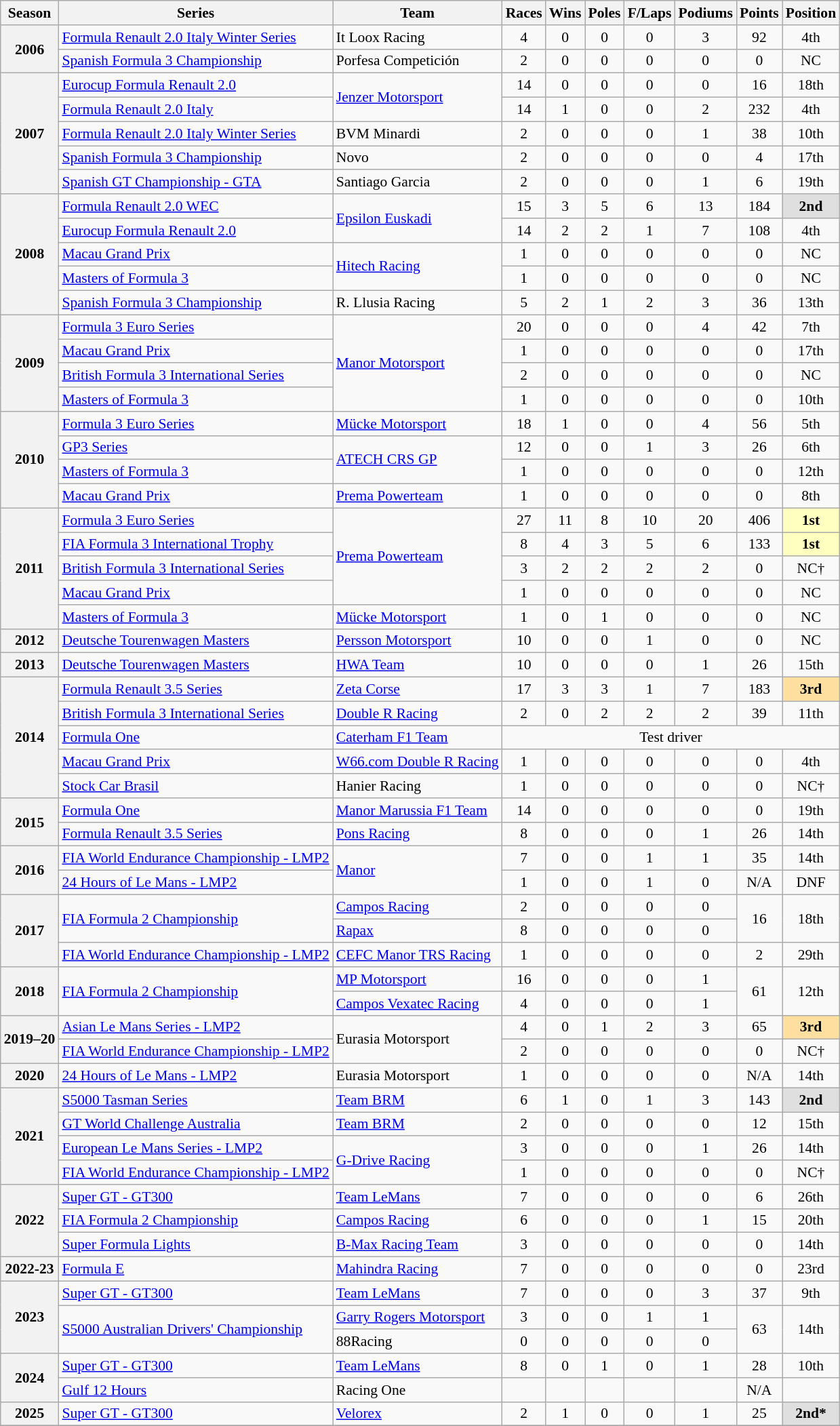<table class="wikitable" style="font-size: 90%; text-align:center">
<tr>
<th>Season</th>
<th>Series</th>
<th>Team</th>
<th>Races</th>
<th>Wins</th>
<th>Poles</th>
<th>F/Laps</th>
<th>Podiums</th>
<th>Points</th>
<th>Position</th>
</tr>
<tr>
<th rowspan="2">2006</th>
<td align="left"><a href='#'>Formula Renault 2.0 Italy Winter Series</a></td>
<td align="left">It Loox Racing</td>
<td>4</td>
<td>0</td>
<td>0</td>
<td>0</td>
<td>3</td>
<td>92</td>
<td>4th</td>
</tr>
<tr>
<td align="left"><a href='#'>Spanish Formula 3 Championship</a></td>
<td align="left">Porfesa Competición</td>
<td>2</td>
<td>0</td>
<td>0</td>
<td>0</td>
<td>0</td>
<td>0</td>
<td>NC</td>
</tr>
<tr>
<th rowspan="5">2007</th>
<td align="left"><a href='#'>Eurocup Formula Renault 2.0</a></td>
<td align="left" rowspan=2><a href='#'>Jenzer Motorsport</a></td>
<td>14</td>
<td>0</td>
<td>0</td>
<td>0</td>
<td>0</td>
<td>16</td>
<td>18th</td>
</tr>
<tr>
<td align="left"><a href='#'>Formula Renault 2.0 Italy</a></td>
<td>14</td>
<td>1</td>
<td>0</td>
<td>0</td>
<td>2</td>
<td>232</td>
<td>4th</td>
</tr>
<tr>
<td align="left"><a href='#'>Formula Renault 2.0 Italy Winter Series</a></td>
<td align="left">BVM Minardi</td>
<td>2</td>
<td>0</td>
<td>0</td>
<td>0</td>
<td>1</td>
<td>38</td>
<td>10th</td>
</tr>
<tr>
<td align="left"><a href='#'>Spanish Formula 3 Championship</a></td>
<td align="left">Novo</td>
<td>2</td>
<td>0</td>
<td>0</td>
<td>0</td>
<td>0</td>
<td>4</td>
<td>17th</td>
</tr>
<tr>
<td align="left"><a href='#'>Spanish GT Championship - GTA</a></td>
<td align="left">Santiago Garcia</td>
<td>2</td>
<td>0</td>
<td>0</td>
<td>0</td>
<td>1</td>
<td>6</td>
<td>19th</td>
</tr>
<tr>
<th rowspan="5">2008</th>
<td align="left"><a href='#'>Formula Renault 2.0 WEC</a></td>
<td align="left" rowspan=2><a href='#'>Epsilon Euskadi</a></td>
<td>15</td>
<td>3</td>
<td>5</td>
<td>6</td>
<td>13</td>
<td>184</td>
<td style="background:#dfdfdf;"><strong>2nd</strong></td>
</tr>
<tr>
<td align="left"><a href='#'>Eurocup Formula Renault 2.0</a></td>
<td>14</td>
<td>2</td>
<td>2</td>
<td>1</td>
<td>7</td>
<td>108</td>
<td>4th</td>
</tr>
<tr>
<td align="left"><a href='#'>Macau Grand Prix</a></td>
<td align="left" rowspan=2><a href='#'>Hitech Racing</a></td>
<td>1</td>
<td>0</td>
<td>0</td>
<td>0</td>
<td>0</td>
<td>0</td>
<td>NC</td>
</tr>
<tr>
<td align="left"><a href='#'>Masters of Formula 3</a></td>
<td>1</td>
<td>0</td>
<td>0</td>
<td>0</td>
<td>0</td>
<td>0</td>
<td>NC</td>
</tr>
<tr>
<td align="left"><a href='#'>Spanish Formula 3 Championship</a></td>
<td align="left">R. Llusia Racing</td>
<td>5</td>
<td>2</td>
<td>1</td>
<td>2</td>
<td>3</td>
<td>36</td>
<td>13th</td>
</tr>
<tr>
<th rowspan="4">2009</th>
<td align="left"><a href='#'>Formula 3 Euro Series</a></td>
<td align="left" rowspan=4><a href='#'>Manor Motorsport</a></td>
<td>20</td>
<td>0</td>
<td>0</td>
<td>0</td>
<td>4</td>
<td>42</td>
<td>7th</td>
</tr>
<tr>
<td align="left"><a href='#'>Macau Grand Prix</a></td>
<td>1</td>
<td>0</td>
<td>0</td>
<td>0</td>
<td>0</td>
<td>0</td>
<td>17th</td>
</tr>
<tr>
<td align="left"><a href='#'>British Formula 3 International Series</a></td>
<td>2</td>
<td>0</td>
<td>0</td>
<td>0</td>
<td>0</td>
<td>0</td>
<td>NC</td>
</tr>
<tr>
<td align="left"><a href='#'>Masters of Formula 3</a></td>
<td>1</td>
<td>0</td>
<td>0</td>
<td>0</td>
<td>0</td>
<td>0</td>
<td>10th</td>
</tr>
<tr>
<th rowspan="4">2010</th>
<td align="left"><a href='#'>Formula 3 Euro Series</a></td>
<td align="left"><a href='#'>Mücke Motorsport</a></td>
<td>18</td>
<td>1</td>
<td>0</td>
<td>0</td>
<td>4</td>
<td>56</td>
<td>5th</td>
</tr>
<tr>
<td align="left"><a href='#'>GP3 Series</a></td>
<td align="left" rowspan=2><a href='#'>ATECH CRS GP</a></td>
<td>12</td>
<td>0</td>
<td>0</td>
<td>1</td>
<td>3</td>
<td>26</td>
<td>6th</td>
</tr>
<tr>
<td align="left"><a href='#'>Masters of Formula 3</a></td>
<td>1</td>
<td>0</td>
<td>0</td>
<td>0</td>
<td>0</td>
<td>0</td>
<td>12th</td>
</tr>
<tr>
<td align="left"><a href='#'>Macau Grand Prix</a></td>
<td align="left"><a href='#'>Prema Powerteam</a></td>
<td>1</td>
<td>0</td>
<td>0</td>
<td>0</td>
<td>0</td>
<td>0</td>
<td>8th</td>
</tr>
<tr>
<th rowspan="5">2011</th>
<td align="left"><a href='#'>Formula 3 Euro Series</a></td>
<td align="left" rowspan=4><a href='#'>Prema Powerteam</a></td>
<td>27</td>
<td>11</td>
<td>8</td>
<td>10</td>
<td>20</td>
<td>406</td>
<td style="background:#FFFFBF;"><strong>1st</strong></td>
</tr>
<tr>
<td align="left"><a href='#'>FIA Formula 3 International Trophy</a></td>
<td>8</td>
<td>4</td>
<td>3</td>
<td>5</td>
<td>6</td>
<td>133</td>
<td style="background:#FFFFBF;"><strong>1st</strong></td>
</tr>
<tr>
<td align="left"><a href='#'>British Formula 3 International Series</a></td>
<td>3</td>
<td>2</td>
<td>2</td>
<td>2</td>
<td>2</td>
<td>0</td>
<td>NC†</td>
</tr>
<tr>
<td align="left"><a href='#'>Macau Grand Prix</a></td>
<td>1</td>
<td>0</td>
<td>0</td>
<td>0</td>
<td>0</td>
<td>0</td>
<td>NC</td>
</tr>
<tr>
<td align="left"><a href='#'>Masters of Formula 3</a></td>
<td align="left"><a href='#'>Mücke Motorsport</a></td>
<td>1</td>
<td>0</td>
<td>1</td>
<td>0</td>
<td>0</td>
<td>0</td>
<td>NC</td>
</tr>
<tr>
<th>2012</th>
<td align="left"><a href='#'>Deutsche Tourenwagen Masters</a></td>
<td align="left"><a href='#'>Persson Motorsport</a></td>
<td>10</td>
<td>0</td>
<td>0</td>
<td>1</td>
<td>0</td>
<td>0</td>
<td>NC</td>
</tr>
<tr>
<th>2013</th>
<td align="left"><a href='#'>Deutsche Tourenwagen Masters</a></td>
<td align="left"><a href='#'>HWA Team</a></td>
<td>10</td>
<td>0</td>
<td>0</td>
<td>0</td>
<td>1</td>
<td>26</td>
<td>15th</td>
</tr>
<tr>
<th rowspan="5">2014</th>
<td align="left"><a href='#'>Formula Renault 3.5 Series</a></td>
<td align="left"><a href='#'>Zeta Corse</a></td>
<td>17</td>
<td>3</td>
<td>3</td>
<td>1</td>
<td>7</td>
<td>183</td>
<td style="background:#FFDF9F;"><strong>3rd</strong></td>
</tr>
<tr>
<td align="left"><a href='#'>British Formula 3 International Series</a></td>
<td align="left"><a href='#'>Double R Racing</a></td>
<td>2</td>
<td>0</td>
<td>2</td>
<td>2</td>
<td>2</td>
<td>39</td>
<td>11th</td>
</tr>
<tr>
<td align="left"><a href='#'>Formula One</a></td>
<td align="left"><a href='#'>Caterham F1 Team</a></td>
<td colspan="7">Test driver</td>
</tr>
<tr>
<td align="left"><a href='#'>Macau Grand Prix</a></td>
<td align="left" nowrap><a href='#'>W66.com Double R Racing</a></td>
<td>1</td>
<td>0</td>
<td>0</td>
<td>0</td>
<td>0</td>
<td>0</td>
<td>4th</td>
</tr>
<tr>
<td align="left"><a href='#'>Stock Car Brasil</a></td>
<td align="left">Hanier Racing</td>
<td>1</td>
<td>0</td>
<td>0</td>
<td>0</td>
<td>0</td>
<td>0</td>
<td>NC†</td>
</tr>
<tr>
<th rowspan="2">2015</th>
<td align="left"><a href='#'>Formula One</a></td>
<td align="left"><a href='#'>Manor Marussia F1 Team</a></td>
<td>14</td>
<td>0</td>
<td>0</td>
<td>0</td>
<td>0</td>
<td>0</td>
<td>19th</td>
</tr>
<tr>
<td align="left"><a href='#'>Formula Renault 3.5 Series</a></td>
<td align="left"><a href='#'>Pons Racing</a></td>
<td>8</td>
<td>0</td>
<td>0</td>
<td>0</td>
<td>1</td>
<td>26</td>
<td>14th</td>
</tr>
<tr>
<th rowspan=2>2016</th>
<td align=left><a href='#'>FIA World Endurance Championship - LMP2</a></td>
<td align=left rowspan=2><a href='#'>Manor</a></td>
<td>7</td>
<td>0</td>
<td>0</td>
<td>1</td>
<td>1</td>
<td>35</td>
<td>14th</td>
</tr>
<tr>
<td align=left><a href='#'>24 Hours of Le Mans - LMP2</a></td>
<td>1</td>
<td>0</td>
<td>0</td>
<td>1</td>
<td>0</td>
<td>N/A</td>
<td>DNF</td>
</tr>
<tr>
<th rowspan=3>2017</th>
<td align=left rowspan=2><a href='#'>FIA Formula 2 Championship</a></td>
<td align=left><a href='#'>Campos Racing</a></td>
<td>2</td>
<td>0</td>
<td>0</td>
<td>0</td>
<td>0</td>
<td rowspan=2>16</td>
<td rowspan=2>18th</td>
</tr>
<tr>
<td align=left><a href='#'>Rapax</a></td>
<td>8</td>
<td>0</td>
<td>0</td>
<td>0</td>
<td>0</td>
</tr>
<tr>
<td align=left><a href='#'>FIA World Endurance Championship - LMP2</a></td>
<td align=left><a href='#'>CEFC Manor TRS Racing</a></td>
<td>1</td>
<td>0</td>
<td>0</td>
<td>0</td>
<td>0</td>
<td>2</td>
<td>29th</td>
</tr>
<tr>
<th rowspan=2>2018</th>
<td align=left rowspan=2><a href='#'>FIA Formula 2 Championship</a></td>
<td align=left><a href='#'>MP Motorsport</a></td>
<td>16</td>
<td>0</td>
<td>0</td>
<td>0</td>
<td>1</td>
<td rowspan=2>61</td>
<td rowspan=2>12th</td>
</tr>
<tr>
<td align=left><a href='#'>Campos Vexatec Racing</a></td>
<td>4</td>
<td>0</td>
<td>0</td>
<td>0</td>
<td>1</td>
</tr>
<tr>
<th rowspan=2 nowrap>2019–20</th>
<td align=left nowrap><a href='#'>Asian Le Mans Series - LMP2</a></td>
<td rowspan=2 align=left>Eurasia Motorsport</td>
<td>4</td>
<td>0</td>
<td>1</td>
<td>2</td>
<td>3</td>
<td>65</td>
<td style="background:#FFDF9F;"><strong>3rd</strong></td>
</tr>
<tr>
<td align=left nowrap><a href='#'>FIA World Endurance Championship - LMP2</a></td>
<td>2</td>
<td>0</td>
<td>0</td>
<td>0</td>
<td>0</td>
<td>0</td>
<td>NC†</td>
</tr>
<tr>
<th>2020</th>
<td align=left><a href='#'>24 Hours of Le Mans - LMP2</a></td>
<td align=left>Eurasia Motorsport</td>
<td>1</td>
<td>0</td>
<td>0</td>
<td>0</td>
<td>0</td>
<td>N/A</td>
<td>14th</td>
</tr>
<tr>
<th rowspan=4>2021</th>
<td align=left><a href='#'>S5000 Tasman Series</a></td>
<td align=left><a href='#'>Team BRM</a></td>
<td>6</td>
<td>1</td>
<td>0</td>
<td>1</td>
<td>3</td>
<td>143</td>
<td style="background:#DFDFDF;"><strong>2nd</strong></td>
</tr>
<tr>
<td align=left><a href='#'>GT World Challenge Australia</a></td>
<td align=left><a href='#'>Team BRM</a></td>
<td>2</td>
<td>0</td>
<td>0</td>
<td>0</td>
<td>0</td>
<td>12</td>
<td>15th</td>
</tr>
<tr>
<td align=left><a href='#'>European Le Mans Series - LMP2</a></td>
<td align=left rowspan=2><a href='#'>G-Drive Racing</a></td>
<td>3</td>
<td>0</td>
<td>0</td>
<td>0</td>
<td>1</td>
<td>26</td>
<td>14th</td>
</tr>
<tr>
<td align=left><a href='#'>FIA World Endurance Championship - LMP2</a></td>
<td>1</td>
<td>0</td>
<td>0</td>
<td>0</td>
<td>0</td>
<td>0</td>
<td>NC†</td>
</tr>
<tr>
<th rowspan="3">2022</th>
<td align=left><a href='#'>Super GT - GT300</a></td>
<td align=left><a href='#'>Team LeMans</a></td>
<td>7</td>
<td>0</td>
<td>0</td>
<td>0</td>
<td>0</td>
<td>6</td>
<td>26th</td>
</tr>
<tr>
<td align=left><a href='#'>FIA Formula 2 Championship</a></td>
<td align=left><a href='#'>Campos Racing</a></td>
<td>6</td>
<td>0</td>
<td>0</td>
<td>0</td>
<td>1</td>
<td>15</td>
<td>20th</td>
</tr>
<tr>
<td align=left><a href='#'>Super Formula Lights</a></td>
<td align=left><a href='#'>B-Max Racing Team</a></td>
<td>3</td>
<td>0</td>
<td>0</td>
<td>0</td>
<td>0</td>
<td>0</td>
<td>14th</td>
</tr>
<tr>
<th>2022-23</th>
<td align=left><a href='#'>Formula E</a></td>
<td align=left><a href='#'>Mahindra Racing</a></td>
<td>7</td>
<td>0</td>
<td>0</td>
<td>0</td>
<td>0</td>
<td>0</td>
<td>23rd</td>
</tr>
<tr>
<th rowspan="3">2023</th>
<td align=left><a href='#'>Super GT - GT300</a></td>
<td align=left><a href='#'>Team LeMans</a></td>
<td>7</td>
<td>0</td>
<td>0</td>
<td>0</td>
<td>3</td>
<td>37</td>
<td>9th</td>
</tr>
<tr>
<td rowspan="2" align="left"><a href='#'>S5000 Australian Drivers' Championship</a></td>
<td align="left"><a href='#'>Garry Rogers Motorsport</a></td>
<td>3</td>
<td>0</td>
<td>0</td>
<td>1</td>
<td>1</td>
<td rowspan="2">63</td>
<td rowspan="2">14th</td>
</tr>
<tr>
<td align=left>88Racing</td>
<td>0</td>
<td>0</td>
<td>0</td>
<td>0</td>
<td>0</td>
</tr>
<tr>
<th rowspan="2">2024</th>
<td align=left><a href='#'>Super GT - GT300</a></td>
<td align=left><a href='#'>Team LeMans</a></td>
<td>8</td>
<td>0</td>
<td>1</td>
<td>0</td>
<td>1</td>
<td>28</td>
<td>10th</td>
</tr>
<tr>
<td align=left><a href='#'>Gulf 12 Hours</a></td>
<td align=left>Racing One</td>
<td></td>
<td></td>
<td></td>
<td></td>
<td></td>
<td>N/A</td>
<td></td>
</tr>
<tr>
<th>2025</th>
<td align=left><a href='#'>Super GT - GT300</a></td>
<td align=left><a href='#'>Velorex</a></td>
<td>2</td>
<td>1</td>
<td>0</td>
<td>0</td>
<td>1</td>
<td>25</td>
<td style="background:#DFDFDF;"><strong>2nd*</strong></td>
</tr>
<tr>
</tr>
</table>
